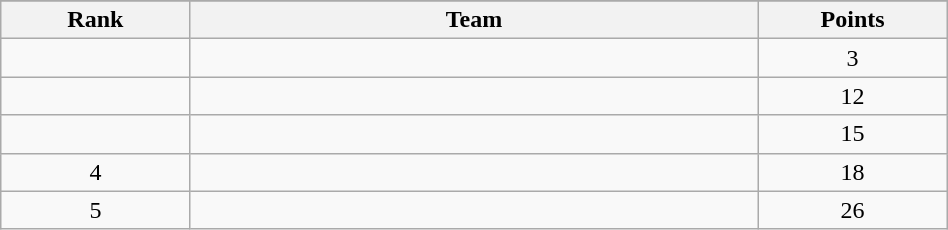<table class="wikitable" width=50%>
<tr>
</tr>
<tr>
<th width=10%>Rank</th>
<th width=30%>Team</th>
<th width=10%>Points</th>
</tr>
<tr align="center">
<td></td>
<td align="left"></td>
<td>3</td>
</tr>
<tr align="center">
<td></td>
<td align="left"></td>
<td>12</td>
</tr>
<tr align="center">
<td></td>
<td align="left"></td>
<td>15</td>
</tr>
<tr align="center">
<td>4</td>
<td align="left"></td>
<td>18</td>
</tr>
<tr align="center">
<td>5</td>
<td align="left"></td>
<td>26</td>
</tr>
</table>
